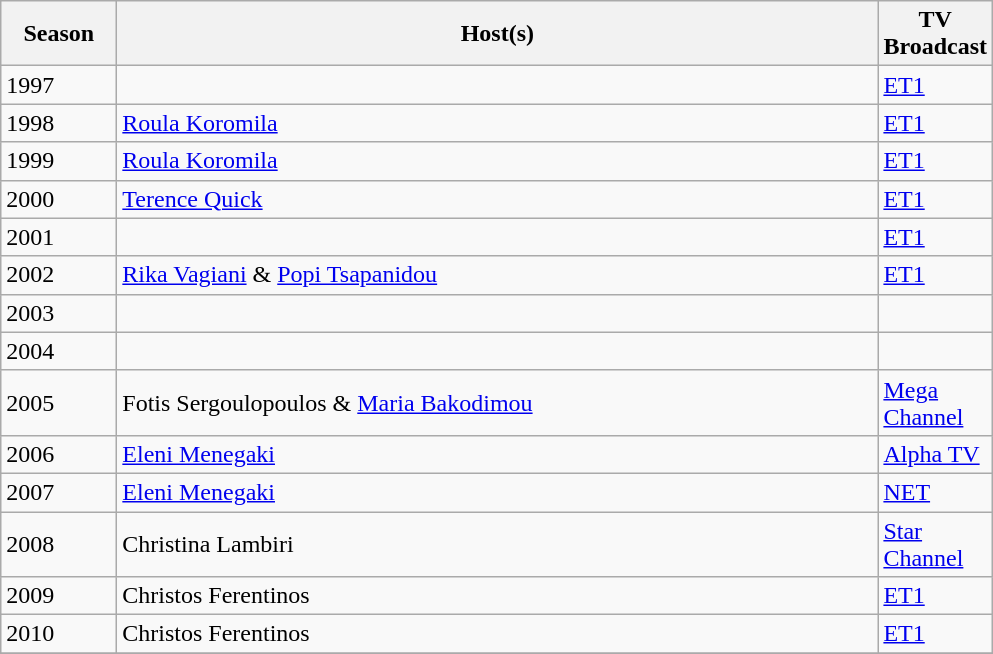<table class="wikitable" style="margin-right: 0;">
<tr text-align:center;">
<th style="width:70px;">Season</th>
<th style="width:500px;">Host(s)</th>
<th style="width:55px;">TV Broadcast</th>
</tr>
<tr>
<td>1997</td>
<td></td>
<td><a href='#'>ET1</a></td>
</tr>
<tr>
<td>1998</td>
<td><a href='#'>Roula Koromila</a></td>
<td><a href='#'>ET1</a></td>
</tr>
<tr>
<td>1999</td>
<td><a href='#'>Roula Koromila</a></td>
<td><a href='#'>ET1</a></td>
</tr>
<tr>
<td>2000</td>
<td><a href='#'>Terence Quick</a></td>
<td><a href='#'>ET1</a></td>
</tr>
<tr>
<td>2001</td>
<td></td>
<td><a href='#'>ET1</a></td>
</tr>
<tr>
<td>2002</td>
<td><a href='#'>Rika Vagiani</a> & <a href='#'>Popi Tsapanidou</a></td>
<td><a href='#'>ET1</a></td>
</tr>
<tr>
<td>2003</td>
<td></td>
<td></td>
</tr>
<tr>
<td>2004</td>
<td></td>
<td></td>
</tr>
<tr>
<td>2005</td>
<td>Fotis Sergoulopoulos & <a href='#'>Maria Bakodimou</a></td>
<td><a href='#'>Mega Channel</a></td>
</tr>
<tr>
<td>2006</td>
<td><a href='#'>Eleni Menegaki</a></td>
<td><a href='#'>Alpha TV</a></td>
</tr>
<tr>
<td>2007</td>
<td><a href='#'>Eleni Menegaki</a></td>
<td><a href='#'>NET</a></td>
</tr>
<tr>
<td>2008</td>
<td>Christina Lambiri</td>
<td><a href='#'>Star Channel</a></td>
</tr>
<tr>
<td>2009</td>
<td>Christos Ferentinos</td>
<td><a href='#'>ET1</a></td>
</tr>
<tr>
<td>2010</td>
<td>Christos Ferentinos</td>
<td><a href='#'>ET1</a></td>
</tr>
<tr>
</tr>
</table>
